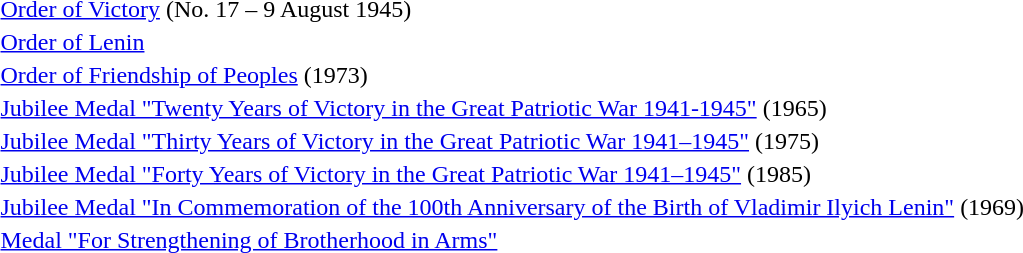<table>
<tr>
<td></td>
<td><a href='#'>Order of Victory</a> (No. 17 – 9 August 1945)</td>
</tr>
<tr>
<td></td>
<td><a href='#'>Order of Lenin</a></td>
</tr>
<tr>
<td></td>
<td><a href='#'>Order of Friendship of Peoples</a> (1973)</td>
</tr>
<tr>
<td></td>
<td><a href='#'>Jubilee Medal "Twenty Years of Victory in the Great Patriotic War 1941-1945"</a> (1965)</td>
</tr>
<tr>
<td></td>
<td><a href='#'>Jubilee Medal "Thirty Years of Victory in the Great Patriotic War 1941–1945"</a> (1975)</td>
</tr>
<tr>
<td></td>
<td><a href='#'>Jubilee Medal "Forty Years of Victory in the Great Patriotic War 1941–1945"</a> (1985)</td>
</tr>
<tr>
<td></td>
<td><a href='#'>Jubilee Medal "In Commemoration of the 100th Anniversary of the Birth of Vladimir Ilyich Lenin"</a> (1969)</td>
</tr>
<tr>
<td></td>
<td><a href='#'>Medal "For Strengthening of Brotherhood in Arms"</a></td>
</tr>
</table>
